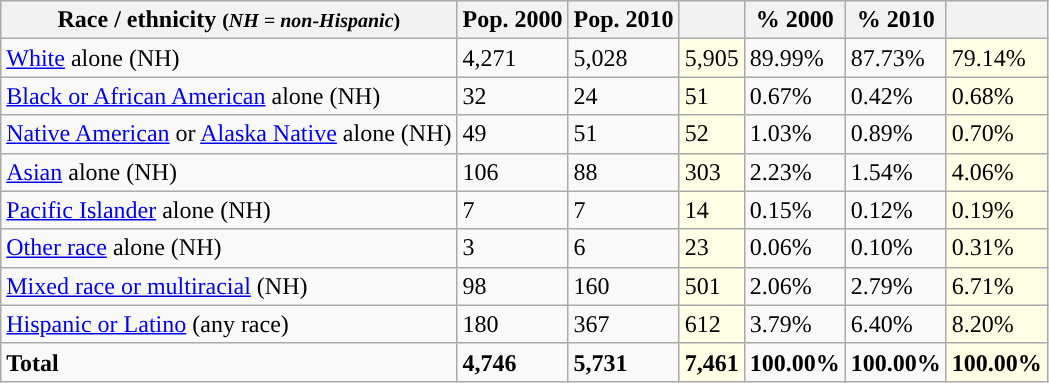<table class="wikitable">
<tr>
<th>Race / ethnicity <small>(<em>NH = non-Hispanic</em>)</small></th>
<th>Pop. 2000</th>
<th>Pop. 2010</th>
<th></th>
<th>% 2000</th>
<th>% 2010</th>
<th></th>
</tr>
<tr>
<td><a href='#'>White</a> alone (NH)</td>
<td>4,271</td>
<td>5,028</td>
<td style='background: #ffffe6;'>5,905</td>
<td>89.99%</td>
<td>87.73%</td>
<td style='background: #ffffe6;'>79.14%</td>
</tr>
<tr>
<td><a href='#'>Black or African American</a> alone (NH)</td>
<td>32</td>
<td>24</td>
<td style='background: #ffffe6;'>51</td>
<td>0.67%</td>
<td>0.42%</td>
<td style='background: #ffffe6;'>0.68%</td>
</tr>
<tr>
<td><a href='#'>Native American</a> or <a href='#'>Alaska Native</a> alone (NH)</td>
<td>49</td>
<td>51</td>
<td style='background: #ffffe6;'>52</td>
<td>1.03%</td>
<td>0.89%</td>
<td style='background: #ffffe6;'>0.70%</td>
</tr>
<tr>
<td><a href='#'>Asian</a> alone (NH)</td>
<td>106</td>
<td>88</td>
<td style='background: #ffffe6;'>303</td>
<td>2.23%</td>
<td>1.54%</td>
<td style='background: #ffffe6;'>4.06%</td>
</tr>
<tr>
<td><a href='#'>Pacific Islander</a> alone (NH)</td>
<td>7</td>
<td>7</td>
<td style='background: #ffffe6;'>14</td>
<td>0.15%</td>
<td>0.12%</td>
<td style='background: #ffffe6;'>0.19%</td>
</tr>
<tr>
<td><a href='#'>Other race</a> alone (NH)</td>
<td>3</td>
<td>6</td>
<td style='background: #ffffe6;'>23</td>
<td>0.06%</td>
<td>0.10%</td>
<td style='background: #ffffe6;'>0.31%</td>
</tr>
<tr>
<td><a href='#'>Mixed race or multiracial</a> (NH)</td>
<td>98</td>
<td>160</td>
<td style='background: #ffffe6;'>501</td>
<td>2.06%</td>
<td>2.79%</td>
<td style='background: #ffffe6;'>6.71%</td>
</tr>
<tr>
<td><a href='#'>Hispanic or Latino</a> (any race)</td>
<td>180</td>
<td>367</td>
<td style='background: #ffffe6;'>612</td>
<td>3.79%</td>
<td>6.40%</td>
<td style='background: #ffffe6;'>8.20%</td>
</tr>
<tr>
<td><strong>Total</strong></td>
<td><strong>4,746</strong></td>
<td><strong>5,731</strong></td>
<td style='background: #ffffe6;'><strong>7,461</strong></td>
<td><strong>100.00%</strong></td>
<td><strong>100.00%</strong></td>
<td style='background: #ffffe6;'><strong>100.00%</strong></td>
</tr>
</table>
